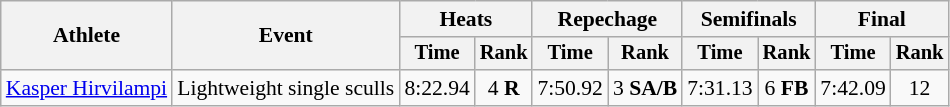<table class="wikitable" style="font-size:90%">
<tr>
<th rowspan="2">Athlete</th>
<th rowspan="2">Event</th>
<th colspan="2">Heats</th>
<th colspan="2">Repechage</th>
<th colspan="2">Semifinals</th>
<th colspan="2">Final</th>
</tr>
<tr style="font-size:95%">
<th>Time</th>
<th>Rank</th>
<th>Time</th>
<th>Rank</th>
<th>Time</th>
<th>Rank</th>
<th>Time</th>
<th>Rank</th>
</tr>
<tr align=center>
<td align=left><a href='#'>Kasper Hirvilampi</a></td>
<td align=left>Lightweight single sculls</td>
<td>8:22.94</td>
<td>4 <strong>R</strong></td>
<td>7:50.92</td>
<td>3 <strong>SA/B</strong></td>
<td>7:31.13</td>
<td>6 <strong>FB</strong></td>
<td>7:42.09</td>
<td>12</td>
</tr>
</table>
